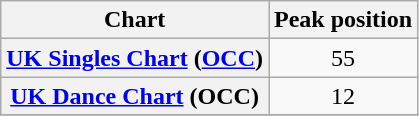<table class="wikitable sortable plainrowheaders" style="text-align:center">
<tr>
<th scope="col">Chart</th>
<th scope="col">Peak position</th>
</tr>
<tr>
<th scope="row"><a href='#'>UK Singles Chart</a> (<a href='#'>OCC</a>)</th>
<td>55</td>
</tr>
<tr>
<th scope="row"><a href='#'>UK Dance Chart</a> (OCC)</th>
<td>12</td>
</tr>
<tr>
</tr>
</table>
